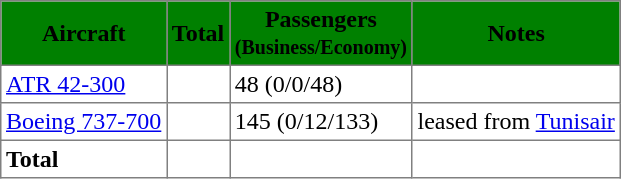<table class="toccolours sortable" border="1" cellpadding="3" style="border-collapse:collapse">
<tr bgcolor=green>
<th>Aircraft</th>
<th>Total</th>
<th>Passengers <br><small>(Business/Economy)</small></th>
<th>Notes</th>
</tr>
<tr>
<td><a href='#'>ATR 42-300</a></td>
<td></td>
<td>48 (0/0/48)</td>
<td></td>
</tr>
<tr>
<td><a href='#'>Boeing 737-700</a></td>
<td></td>
<td>145 (0/12/133)</td>
<td>leased from <a href='#'>Tunisair</a></td>
</tr>
<tr>
<td><strong>Total</strong></td>
<td></td>
<td></td>
<td></td>
</tr>
</table>
